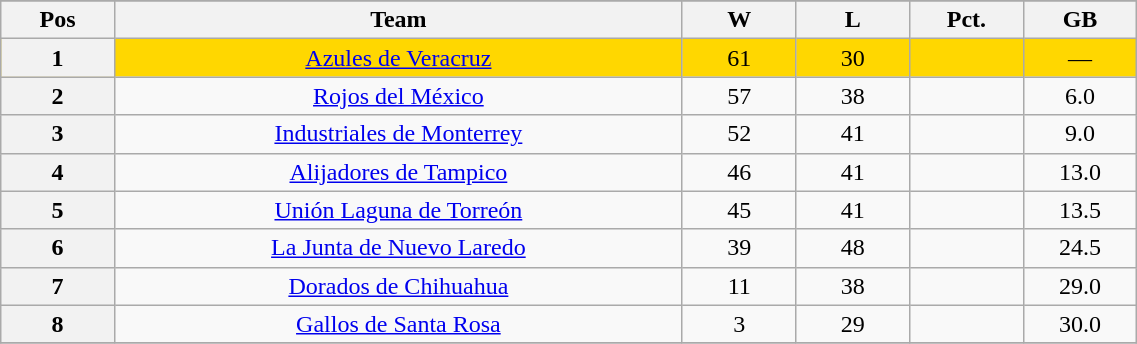<table class="wikitable plainrowheaders" width="60%" style="text-align:center;">
<tr>
</tr>
<tr>
<th scope="col" width="5%">Pos</th>
<th scope="col" width="25%">Team</th>
<th scope="col" width="5%">W</th>
<th scope="col" width="5%">L</th>
<th scope="col" width="5%">Pct.</th>
<th scope="col" width="5%">GB</th>
</tr>
<tr style="background-color:gold;">
<th>1</th>
<td><a href='#'>Azules de Veracruz</a></td>
<td>61</td>
<td>30</td>
<td></td>
<td>—</td>
</tr>
<tr>
<th>2</th>
<td><a href='#'>Rojos del México</a></td>
<td>57</td>
<td>38</td>
<td></td>
<td>6.0</td>
</tr>
<tr>
<th>3</th>
<td><a href='#'>Industriales de Monterrey</a></td>
<td>52</td>
<td>41</td>
<td></td>
<td>9.0</td>
</tr>
<tr>
<th>4</th>
<td><a href='#'>Alijadores de Tampico</a></td>
<td>46</td>
<td>41</td>
<td></td>
<td>13.0</td>
</tr>
<tr>
<th>5</th>
<td><a href='#'>Unión Laguna de Torreón</a></td>
<td>45</td>
<td>41</td>
<td></td>
<td>13.5</td>
</tr>
<tr>
<th>6</th>
<td><a href='#'>La Junta de Nuevo Laredo</a></td>
<td>39</td>
<td>48</td>
<td></td>
<td>24.5</td>
</tr>
<tr>
<th>7</th>
<td><a href='#'>Dorados de Chihuahua</a></td>
<td>11</td>
<td>38</td>
<td></td>
<td>29.0</td>
</tr>
<tr>
<th>8</th>
<td><a href='#'>Gallos de Santa Rosa</a></td>
<td>3</td>
<td>29</td>
<td></td>
<td>30.0</td>
</tr>
<tr>
</tr>
</table>
